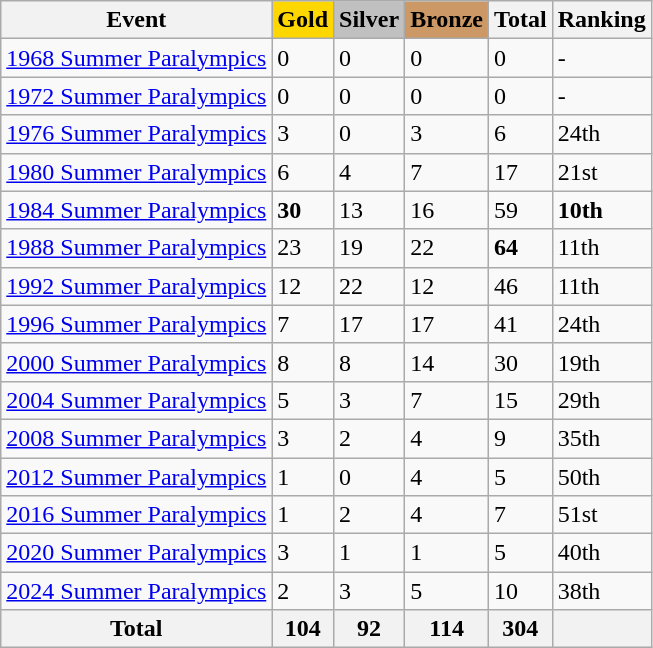<table class="wikitable">
<tr>
<th>Event</th>
<td style="background:gold; font-weight:bold;">Gold</td>
<td style="background:silver; font-weight:bold;">Silver</td>
<td style="background:#cc9966; font-weight:bold;">Bronze</td>
<th>Total</th>
<th>Ranking</th>
</tr>
<tr>
<td><a href='#'>1968 Summer Paralympics</a></td>
<td>0</td>
<td>0</td>
<td>0</td>
<td>0</td>
<td>-</td>
</tr>
<tr>
<td><a href='#'>1972 Summer Paralympics</a></td>
<td>0</td>
<td>0</td>
<td>0</td>
<td>0</td>
<td>-</td>
</tr>
<tr>
<td><a href='#'>1976 Summer Paralympics</a></td>
<td>3</td>
<td>0</td>
<td>3</td>
<td>6</td>
<td>24th</td>
</tr>
<tr>
<td><a href='#'>1980 Summer Paralympics</a></td>
<td>6</td>
<td>4</td>
<td>7</td>
<td>17</td>
<td>21st</td>
</tr>
<tr>
<td><a href='#'>1984 Summer Paralympics</a></td>
<td><strong>30</strong></td>
<td>13</td>
<td>16</td>
<td>59</td>
<td><strong>10th</strong></td>
</tr>
<tr>
<td><a href='#'>1988 Summer Paralympics</a></td>
<td>23</td>
<td>19</td>
<td>22</td>
<td><strong>64</strong></td>
<td>11th</td>
</tr>
<tr>
<td><a href='#'>1992 Summer Paralympics</a></td>
<td>12</td>
<td>22</td>
<td>12</td>
<td>46</td>
<td>11th</td>
</tr>
<tr>
<td><a href='#'>1996 Summer Paralympics</a></td>
<td>7</td>
<td>17</td>
<td>17</td>
<td>41</td>
<td>24th</td>
</tr>
<tr>
<td><a href='#'>2000 Summer Paralympics</a></td>
<td>8</td>
<td>8</td>
<td>14</td>
<td>30</td>
<td>19th</td>
</tr>
<tr>
<td><a href='#'>2004 Summer Paralympics</a></td>
<td>5</td>
<td>3</td>
<td>7</td>
<td>15</td>
<td>29th</td>
</tr>
<tr>
<td><a href='#'>2008 Summer Paralympics</a></td>
<td>3</td>
<td>2</td>
<td>4</td>
<td>9</td>
<td>35th</td>
</tr>
<tr>
<td><a href='#'>2012 Summer Paralympics</a></td>
<td>1</td>
<td>0</td>
<td>4</td>
<td>5</td>
<td>50th</td>
</tr>
<tr>
<td><a href='#'>2016 Summer Paralympics</a></td>
<td>1</td>
<td>2</td>
<td>4</td>
<td>7</td>
<td>51st</td>
</tr>
<tr>
<td><a href='#'>2020 Summer Paralympics</a></td>
<td>3</td>
<td>1</td>
<td>1</td>
<td>5</td>
<td>40th</td>
</tr>
<tr>
<td><a href='#'>2024 Summer Paralympics</a></td>
<td>2</td>
<td>3</td>
<td>5</td>
<td>10</td>
<td>38th</td>
</tr>
<tr>
<th>Total</th>
<th>104</th>
<th>92</th>
<th>114</th>
<th>304</th>
<th></th>
</tr>
</table>
